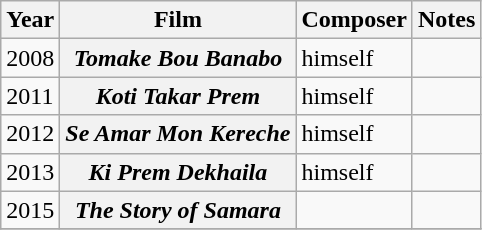<table class="wikitable sortable">
<tr>
<th>Year</th>
<th>Film</th>
<th>Composer</th>
<th>Notes</th>
</tr>
<tr>
<td>2008</td>
<th><em>Tomake Bou Banabo</em></th>
<td>himself</td>
<td></td>
</tr>
<tr>
<td>2011</td>
<th><em>Koti Takar Prem</em></th>
<td>himself</td>
<td></td>
</tr>
<tr>
<td>2012</td>
<th><em>Se Amar Mon Kereche</em></th>
<td>himself</td>
<td></td>
</tr>
<tr>
<td>2013</td>
<th><em>Ki Prem Dekhaila</em></th>
<td>himself</td>
<td></td>
</tr>
<tr>
<td>2015</td>
<th><em>The Story of Samara</em></th>
<td></td>
<td></td>
</tr>
<tr>
</tr>
</table>
